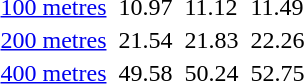<table>
<tr>
<td><a href='#'>100 metres</a></td>
<td></td>
<td>10.97</td>
<td></td>
<td>11.12</td>
<td></td>
<td>11.49</td>
</tr>
<tr>
<td><a href='#'>200 metres</a></td>
<td></td>
<td>21.54</td>
<td></td>
<td>21.83</td>
<td></td>
<td>22.26</td>
</tr>
<tr>
<td><a href='#'>400 metres</a></td>
<td></td>
<td>49.58</td>
<td></td>
<td>50.24</td>
<td></td>
<td>52.75</td>
</tr>
</table>
